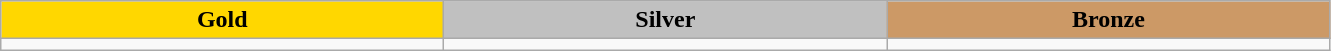<table class="wikitable">
<tr align="center">
<td bgcolor="gold" style="width:18em"><strong>Gold</strong></td>
<td bgcolor="silver" style="width:18em"><strong>Silver</strong></td>
<td bgcolor="CC9966" style="width:18em"><strong>Bronze</strong></td>
</tr>
<tr valign="top">
<td></td>
<td></td>
<td></td>
</tr>
</table>
